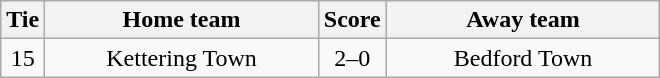<table class="wikitable" style="text-align:center;">
<tr>
<th width=20>Tie</th>
<th width=175>Home team</th>
<th width=20>Score</th>
<th width=175>Away team</th>
</tr>
<tr>
<td>15</td>
<td>Kettering Town</td>
<td>2–0</td>
<td>Bedford Town</td>
</tr>
</table>
